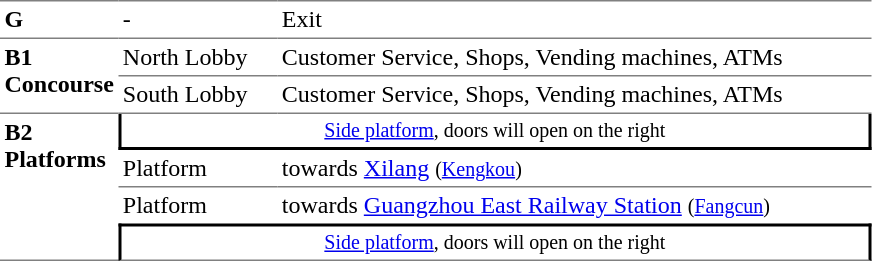<table table border=0 cellspacing=0 cellpadding=3>
<tr>
<td style="border-top:solid 1px gray;" width=50 valign=top><strong>G</strong></td>
<td style="border-top:solid 1px gray;" width=100 valign=top>-</td>
<td style="border-top:solid 1px gray;" width=390 valign=top>Exit</td>
</tr>
<tr>
<td style="border-bottom:solid 1px gray; border-top:solid 1px gray;" valign=top width=50 rowspan=2><strong>B1<br>Concourse</strong></td>
<td style="border-bottom:solid 1px gray; border-top:solid 1px gray;" valign=top width=100>North Lobby</td>
<td style="border-bottom:solid 1px gray; border-top:solid 1px gray;" valign=top width=390>Customer Service, Shops, Vending machines, ATMs</td>
</tr>
<tr>
<td style="border-bottom:solid 1px gray; border-bottom:solid 1px gray;" valign=top width=100>South Lobby</td>
<td style="border-bottom:solid 1px gray; border-bottom:solid 1px gray;" valign=top width=390>Customer Service, Shops, Vending machines, ATMs</td>
</tr>
<tr>
<td style="border-bottom:solid 1px gray;" rowspan=4 valign=top><strong>B2<br>Platforms</strong></td>
<td style="border-right:solid 2px black;border-left:solid 2px black;border-bottom:solid 2px black;font-size:smaller;text-align:center;" colspan=2><a href='#'>Side platform</a>, doors will open on the right</td>
</tr>
<tr>
<td style="border-bottom:solid 1px gray;" width=100>Platform </td>
<td style="border-bottom:solid 1px gray;" width=285>  towards <a href='#'>Xilang</a> <small>(<a href='#'>Kengkou</a>)</small></td>
</tr>
<tr>
<td>Platform </td>
<td><span></span>  towards <a href='#'>Guangzhou East Railway Station</a> <small>(<a href='#'>Fangcun</a>)</small> </td>
</tr>
<tr>
<td style="border-top:solid 2px black;border-right:solid 2px black;border-left:solid 2px black;border-bottom:solid 1px gray;font-size:smaller;text-align:center;" colspan=2><a href='#'>Side platform</a>, doors will open on the right</td>
</tr>
</table>
